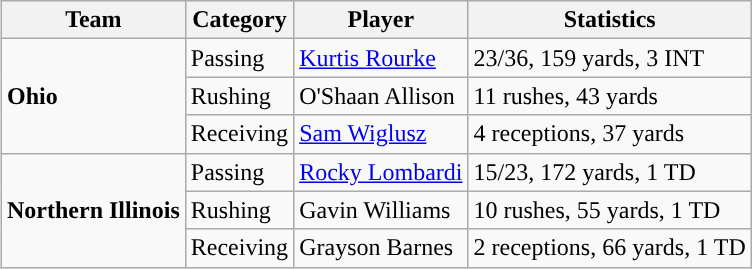<table class="wikitable" style="float: right;">
<tr>
<th>Team</th>
<th>Category</th>
<th>Player</th>
<th>Statistics</th>
</tr>
<tr>
<td rowspan=3><strong>Ohio</strong></td>
<td>Passing</td>
<td><a href='#'>Kurtis Rourke</a></td>
<td>23/36, 159 yards, 3 INT</td>
</tr>
<tr>
<td>Rushing</td>
<td>O'Shaan Allison</td>
<td>11 rushes, 43 yards</td>
</tr>
<tr>
<td>Receiving</td>
<td><a href='#'>Sam Wiglusz</a></td>
<td>4 receptions, 37 yards</td>
</tr>
<tr>
<td rowspan=3><strong>Northern Illinois</strong></td>
<td>Passing</td>
<td><a href='#'>Rocky Lombardi</a></td>
<td>15/23, 172 yards, 1 TD</td>
</tr>
<tr>
<td>Rushing</td>
<td>Gavin Williams</td>
<td>10 rushes, 55 yards, 1 TD</td>
</tr>
<tr>
<td>Receiving</td>
<td>Grayson Barnes</td>
<td>2 receptions, 66 yards, 1 TD</td>
</tr>
</table>
